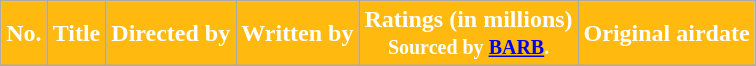<table class="wikitable plainrowheaders" border="1" style="background:white;">
<tr>
<th style="background-color: #FFB90F; color: #ffffff;">No.</th>
<th style="background-color: #FFB90F; color: #ffffff;">Title</th>
<th style="background-color: #FFB90F; color: #ffffff;">Directed by</th>
<th style="background-color: #FFB90F; color: #ffffff;">Written by</th>
<th style="background-color: #FFB90F; color: #ffffff;">Ratings (in millions)<br> <small> Sourced by <a href='#'>BARB</a>.</small></th>
<th style="background-color: #FFB90F; color: #ffffff;">Original airdate<br>






</th>
</tr>
</table>
